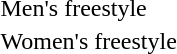<table>
<tr>
<td>Men's freestyle<br></td>
<td></td>
<td></td>
<td></td>
</tr>
<tr>
<td>Women's freestyle<br></td>
<td></td>
<td></td>
<td></td>
</tr>
</table>
